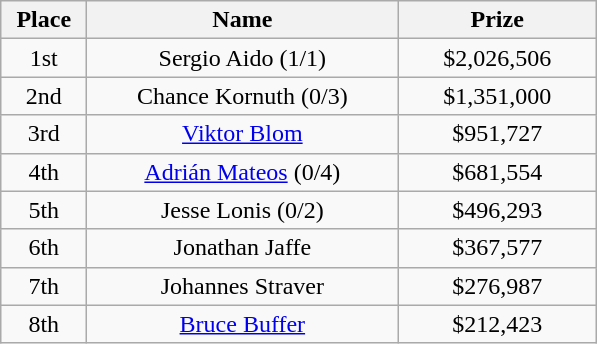<table class="wikitable">
<tr>
<th width="50">Place</th>
<th width="200">Name</th>
<th width="125">Prize</th>
</tr>
<tr>
<td align=center>1st</td>
<td align=center> Sergio Aido (1/1)</td>
<td align=center>$2,026,506</td>
</tr>
<tr>
<td align=center>2nd</td>
<td align=center> Chance Kornuth (0/3)</td>
<td align=center>$1,351,000</td>
</tr>
<tr>
<td align=center>3rd</td>
<td align=center> <a href='#'>Viktor Blom</a></td>
<td align=center>$951,727</td>
</tr>
<tr>
<td align=center>4th</td>
<td align=center> <a href='#'>Adrián Mateos</a> (0/4)</td>
<td align=center>$681,554</td>
</tr>
<tr>
<td align=center>5th</td>
<td align=center> Jesse Lonis (0/2)</td>
<td align=center>$496,293</td>
</tr>
<tr>
<td align=center>6th</td>
<td align=center> Jonathan Jaffe</td>
<td align=center>$367,577</td>
</tr>
<tr>
<td align=center>7th</td>
<td align=center> Johannes Straver</td>
<td align=center>$276,987</td>
</tr>
<tr>
<td align=center>8th</td>
<td align=center> <a href='#'>Bruce Buffer</a></td>
<td align=center>$212,423</td>
</tr>
</table>
